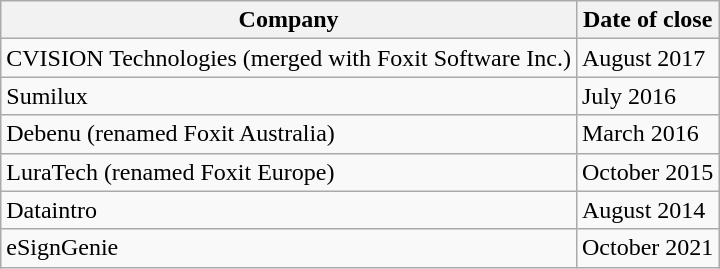<table class="wikitable">
<tr>
<th>Company</th>
<th>Date of close</th>
</tr>
<tr>
<td>CVISION Technologies (merged with Foxit Software Inc.)</td>
<td>August 2017</td>
</tr>
<tr>
<td>Sumilux</td>
<td>July 2016</td>
</tr>
<tr>
<td>Debenu (renamed Foxit Australia)</td>
<td>March 2016</td>
</tr>
<tr>
<td>LuraTech (renamed Foxit Europe)</td>
<td>October 2015</td>
</tr>
<tr>
<td>Dataintro</td>
<td>August 2014</td>
</tr>
<tr>
<td>eSignGenie</td>
<td>October 2021 </td>
</tr>
</table>
